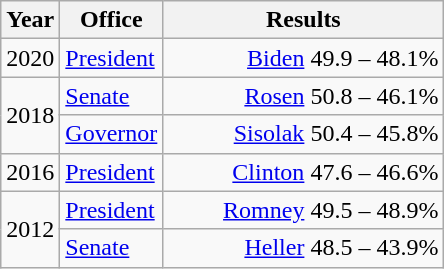<table class=wikitable>
<tr>
<th width="30">Year</th>
<th width="60">Office</th>
<th width="180">Results</th>
</tr>
<tr>
<td>2020</td>
<td><a href='#'>President</a></td>
<td align="right" ><a href='#'>Biden</a> 49.9 – 48.1%</td>
</tr>
<tr>
<td rowspan="2">2018</td>
<td><a href='#'>Senate</a></td>
<td align="right" ><a href='#'>Rosen</a> 50.8 – 46.1%</td>
</tr>
<tr>
<td><a href='#'>Governor</a></td>
<td align="right" ><a href='#'>Sisolak</a> 50.4 – 45.8%</td>
</tr>
<tr>
<td>2016</td>
<td><a href='#'>President</a></td>
<td align="right" ><a href='#'>Clinton</a> 47.6 – 46.6%</td>
</tr>
<tr>
<td rowspan="2">2012</td>
<td><a href='#'>President</a></td>
<td align="right" ><a href='#'>Romney</a> 49.5 – 48.9%</td>
</tr>
<tr>
<td><a href='#'>Senate</a></td>
<td align="right" ><a href='#'>Heller</a> 48.5 – 43.9%</td>
</tr>
</table>
